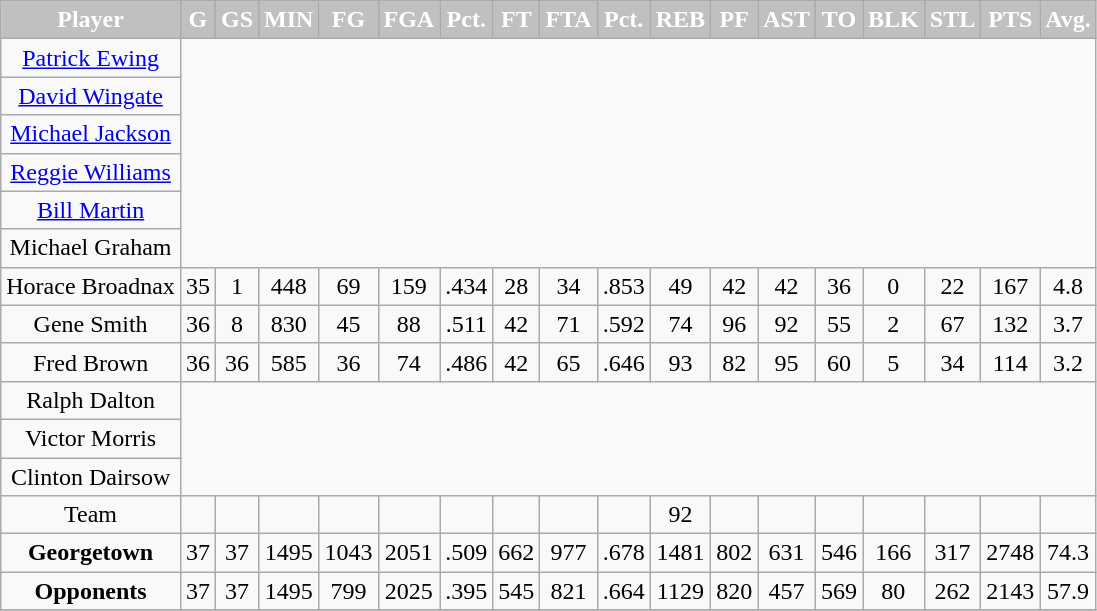<table class="wikitable" style="text-align:center">
<tr>
<th style="background:silver;color:#FFFFFF;">Player</th>
<th style="background:silver;color:#FFFFFF;">G</th>
<th style="background:silver;color:#FFFFFF;">GS</th>
<th style="background:silver;color:#FFFFFF;">MIN</th>
<th style="background:silver;color:#FFFFFF;">FG</th>
<th style="background:silver;color:#FFFFFF;">FGA</th>
<th style="background:silver;color:#FFFFFF;">Pct.</th>
<th style="background:silver;color:#FFFFFF;">FT</th>
<th style="background:silver;color:#FFFFFF;">FTA</th>
<th style="background:silver;color:#FFFFFF;">Pct.</th>
<th style="background:silver;color:#FFFFFF;">REB</th>
<th style="background:silver;color:#FFFFFF;">PF</th>
<th style="background:silver;color:#FFFFFF;">AST</th>
<th style="background:silver;color:#FFFFFF;">TO</th>
<th style="background:silver;color:#FFFFFF;">BLK</th>
<th style="background:silver;color:#FFFFFF;">STL</th>
<th style="background:silver;color:#FFFFFF;">PTS</th>
<th style="background:silver;color:#FFFFFF;">Avg.</th>
</tr>
<tr>
<td><a href='#'>Patrick Ewing</a></td>
</tr>
<tr>
<td><a href='#'>David Wingate</a></td>
</tr>
<tr>
<td><a href='#'>Michael Jackson</a></td>
</tr>
<tr>
<td><a href='#'>Reggie Williams</a></td>
</tr>
<tr>
<td><a href='#'>Bill Martin</a></td>
</tr>
<tr>
<td>Michael Graham</td>
</tr>
<tr>
<td>Horace Broadnax</td>
<td>35</td>
<td>1</td>
<td>448</td>
<td>69</td>
<td>159</td>
<td>.434</td>
<td>28</td>
<td>34</td>
<td>.853</td>
<td>49</td>
<td>42</td>
<td>42</td>
<td>36</td>
<td>0</td>
<td>22</td>
<td>167</td>
<td>4.8</td>
</tr>
<tr>
<td>Gene Smith</td>
<td>36</td>
<td>8</td>
<td>830</td>
<td>45</td>
<td>88</td>
<td>.511</td>
<td>42</td>
<td>71</td>
<td>.592</td>
<td>74</td>
<td>96</td>
<td>92</td>
<td>55</td>
<td>2</td>
<td>67</td>
<td>132</td>
<td>3.7</td>
</tr>
<tr>
<td>Fred Brown</td>
<td>36</td>
<td>36</td>
<td>585</td>
<td>36</td>
<td>74</td>
<td>.486</td>
<td>42</td>
<td>65</td>
<td>.646</td>
<td>93</td>
<td>82</td>
<td>95</td>
<td>60</td>
<td>5</td>
<td>34</td>
<td>114</td>
<td>3.2</td>
</tr>
<tr>
<td>Ralph Dalton</td>
</tr>
<tr>
<td>Victor Morris</td>
</tr>
<tr>
<td>Clinton Dairsow</td>
</tr>
<tr>
<td>Team</td>
<td></td>
<td></td>
<td></td>
<td></td>
<td></td>
<td></td>
<td></td>
<td></td>
<td></td>
<td>92</td>
<td></td>
<td></td>
<td></td>
<td></td>
<td></td>
<td></td>
<td></td>
</tr>
<tr>
<td><strong>Georgetown</strong></td>
<td>37</td>
<td>37</td>
<td>1495</td>
<td>1043</td>
<td>2051</td>
<td>.509</td>
<td>662</td>
<td>977</td>
<td>.678</td>
<td>1481</td>
<td>802</td>
<td>631</td>
<td>546</td>
<td>166</td>
<td>317</td>
<td>2748</td>
<td>74.3</td>
</tr>
<tr>
<td><strong>Opponents</strong></td>
<td>37</td>
<td>37</td>
<td>1495</td>
<td>799</td>
<td>2025</td>
<td>.395</td>
<td>545</td>
<td>821</td>
<td>.664</td>
<td>1129</td>
<td>820</td>
<td>457</td>
<td>569</td>
<td>80</td>
<td>262</td>
<td>2143</td>
<td>57.9</td>
</tr>
<tr>
</tr>
</table>
